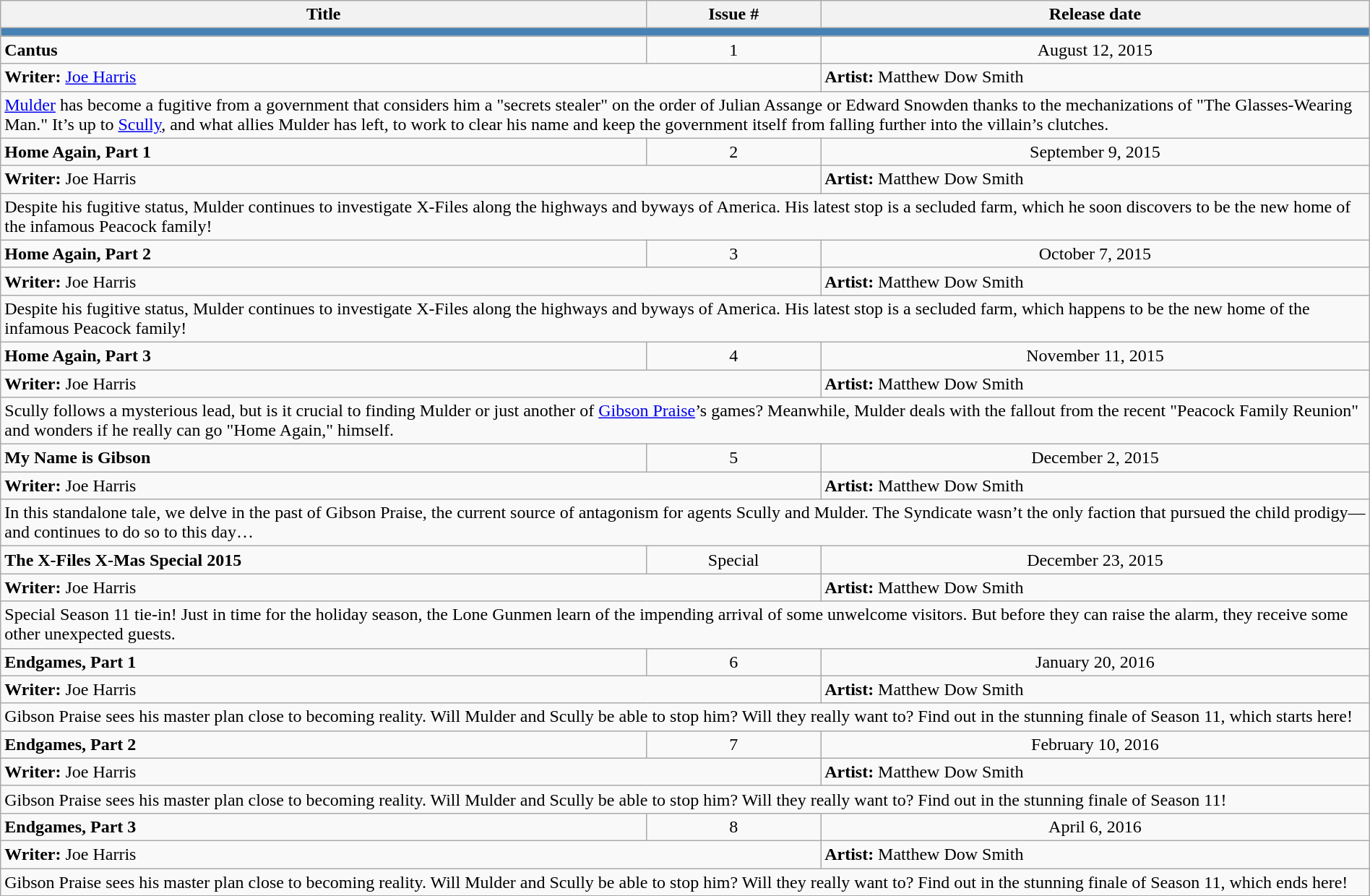<table class="wikitable" style="width:100%;">
<tr>
<th>Title</th>
<th>Issue #</th>
<th>Release date</th>
</tr>
<tr>
<td colspan="6" style="background:#4682b4;"></td>
</tr>
<tr>
<td><strong>Cantus</strong></td>
<td style="text-align:center;">1</td>
<td style="text-align:center;">August 12, 2015</td>
</tr>
<tr>
<td colspan="2"><strong>Writer:</strong> <a href='#'>Joe Harris</a></td>
<td><strong>Artist:</strong> Matthew Dow Smith</td>
</tr>
<tr>
<td colspan="6"><a href='#'>Mulder</a> has become a fugitive from a government that considers him a "secrets stealer" on the order of Julian Assange or Edward Snowden thanks to the mechanizations of "The Glasses-Wearing Man." It’s up to <a href='#'>Scully</a>, and what allies Mulder has left, to work to clear his name and keep the government itself from falling further into the villain’s clutches.</td>
</tr>
<tr>
<td><strong>Home Again, Part 1</strong></td>
<td style="text-align:center;">2</td>
<td style="text-align:center;">September 9, 2015</td>
</tr>
<tr>
<td colspan="2"><strong>Writer:</strong> Joe Harris</td>
<td><strong>Artist:</strong> Matthew Dow Smith</td>
</tr>
<tr>
<td colspan="6">Despite his fugitive status, Mulder continues to investigate X-Files along the highways and byways of America. His latest stop is a secluded farm, which he soon discovers to be the new home of the infamous Peacock family!</td>
</tr>
<tr>
<td><strong>Home Again, Part 2</strong></td>
<td style="text-align:center;">3</td>
<td style="text-align:center;">October 7, 2015</td>
</tr>
<tr>
<td colspan="2"><strong>Writer:</strong> Joe Harris</td>
<td><strong>Artist:</strong> Matthew Dow Smith</td>
</tr>
<tr>
<td colspan="6">Despite his fugitive status, Mulder continues to investigate X-Files along the highways and byways of America. His latest stop is a secluded farm, which happens to be the new home of the infamous Peacock family!</td>
</tr>
<tr>
<td><strong>Home Again, Part 3</strong></td>
<td style="text-align:center;">4</td>
<td style="text-align:center;">November 11, 2015</td>
</tr>
<tr>
<td colspan="2"><strong>Writer:</strong> Joe Harris</td>
<td><strong>Artist:</strong> Matthew Dow Smith</td>
</tr>
<tr>
<td colspan="6">Scully follows a mysterious lead, but is it crucial to finding Mulder or just another of <a href='#'>Gibson Praise</a>’s games? Meanwhile, Mulder deals with the fallout from the recent "Peacock Family Reunion" and wonders if he really can go "Home Again," himself.</td>
</tr>
<tr>
<td><strong>My Name is Gibson</strong></td>
<td style="text-align:center;">5</td>
<td style="text-align:center;">December 2, 2015</td>
</tr>
<tr>
<td colspan="2"><strong>Writer:</strong> Joe Harris</td>
<td><strong>Artist:</strong> Matthew Dow Smith</td>
</tr>
<tr>
<td colspan="6">In this standalone tale, we delve in the past of Gibson Praise, the current source of antagonism for agents Scully and Mulder. The Syndicate wasn’t the only faction that pursued the child prodigy—and continues to do so to this day…</td>
</tr>
<tr>
<td><strong>The X-Files X-Mas Special 2015</strong></td>
<td style="text-align:center;">Special</td>
<td style="text-align:center;">December 23, 2015</td>
</tr>
<tr>
<td colspan="2"><strong>Writer:</strong> Joe Harris</td>
<td><strong>Artist:</strong> Matthew Dow Smith</td>
</tr>
<tr>
<td colspan="6">Special Season 11 tie-in! Just in time for the holiday season, the Lone Gunmen learn of the impending arrival of some unwelcome visitors. But before they can raise the alarm, they receive some other unexpected guests.</td>
</tr>
<tr>
<td><strong>Endgames, Part 1</strong></td>
<td style="text-align:center;">6</td>
<td style="text-align:center;">January 20, 2016</td>
</tr>
<tr>
<td colspan="2"><strong>Writer:</strong> Joe Harris</td>
<td><strong>Artist:</strong> Matthew Dow Smith</td>
</tr>
<tr>
<td colspan="6">Gibson Praise sees his master plan close to becoming reality. Will Mulder and Scully be able to stop him? Will they really want to? Find out in the stunning finale of Season 11, which starts here!</td>
</tr>
<tr>
<td><strong>Endgames, Part 2</strong></td>
<td style="text-align:center;">7</td>
<td style="text-align:center;">February 10, 2016</td>
</tr>
<tr>
<td colspan="2"><strong>Writer:</strong> Joe Harris</td>
<td><strong>Artist:</strong> Matthew Dow Smith</td>
</tr>
<tr>
<td colspan="6">Gibson Praise sees his master plan close to becoming reality. Will Mulder and Scully be able to stop him? Will they really want to? Find out in the stunning finale of Season 11!</td>
</tr>
<tr>
<td><strong>Endgames, Part 3</strong></td>
<td style="text-align:center;">8</td>
<td style="text-align:center;">April 6, 2016</td>
</tr>
<tr>
<td colspan="2"><strong>Writer:</strong> Joe Harris</td>
<td><strong>Artist:</strong> Matthew Dow Smith</td>
</tr>
<tr>
<td colspan="6">Gibson Praise sees his master plan close to becoming reality. Will Mulder and Scully be able to stop him? Will they really want to? Find out in the stunning finale of Season 11, which ends here!</td>
</tr>
<tr>
</tr>
</table>
